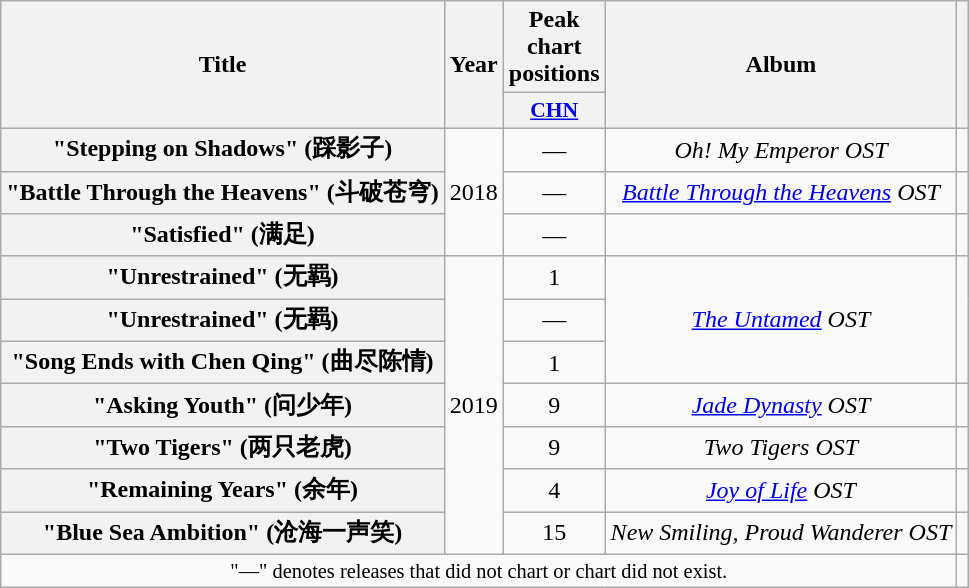<table class="wikitable plainrowheaders" style="text-align:center;">
<tr>
<th rowspan="2" scope="col">Title</th>
<th rowspan="2" scope="col">Year</th>
<th>Peak chart positions</th>
<th rowspan="2" scope="col">Album</th>
<th rowspan="2" scope="col"></th>
</tr>
<tr>
<th scope="col" style="width:3em;font-size:90%;"><a href='#'>CHN</a><br></th>
</tr>
<tr>
<th scope="row">"Stepping on Shadows" (踩影子)</th>
<td rowspan="3">2018</td>
<td>—</td>
<td><em>Oh! My Emperor OST</em></td>
<td></td>
</tr>
<tr>
<th scope="row">"Battle Through the Heavens" (斗破苍穹)<br></th>
<td>—</td>
<td><em><a href='#'>Battle Through the Heavens</a> OST</em></td>
<td></td>
</tr>
<tr>
<th scope="row">"Satisfied" (满足)</th>
<td>—</td>
<td></td>
<td></td>
</tr>
<tr>
<th scope="row">"Unrestrained" (无羁)<br></th>
<td rowspan="7">2019</td>
<td>1</td>
<td rowspan="3"><em><a href='#'>The Untamed</a> OST</em></td>
<td rowspan="3"></td>
</tr>
<tr>
<th scope="row">"Unrestrained" (无羁)<br></th>
<td>—</td>
</tr>
<tr>
<th scope="row">"Song Ends with Chen Qing" (曲尽陈情)</th>
<td>1</td>
</tr>
<tr>
<th scope="row">"Asking Youth" (问少年)</th>
<td>9</td>
<td><em><a href='#'>Jade Dynasty</a> OST</em></td>
<td></td>
</tr>
<tr>
<th scope="row">"Two Tigers" (两只老虎)</th>
<td>9</td>
<td><em>Two Tigers OST</em></td>
<td></td>
</tr>
<tr>
<th scope="row">"Remaining Years" (余年)</th>
<td>4</td>
<td><em><a href='#'>Joy of Life</a> OST</em></td>
<td></td>
</tr>
<tr>
<th scope="row">"Blue Sea Ambition" (沧海一声笑)</th>
<td>15</td>
<td><em>New Smiling, Proud Wanderer OST</em></td>
<td></td>
</tr>
<tr>
<td colspan="4" style="font-size:85%">"—" denotes releases that did not chart or chart did not exist.</td>
<td></td>
</tr>
</table>
